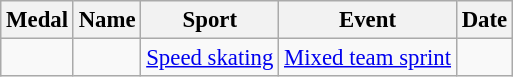<table class="wikitable sortable" style="font-size: 95%">
<tr>
<th>Medal</th>
<th>Name</th>
<th>Sport</th>
<th>Event</th>
<th>Date</th>
</tr>
<tr>
<td></td>
<td></td>
<td><a href='#'>Speed skating</a></td>
<td><a href='#'>Mixed team sprint</a></td>
<td></td>
</tr>
</table>
